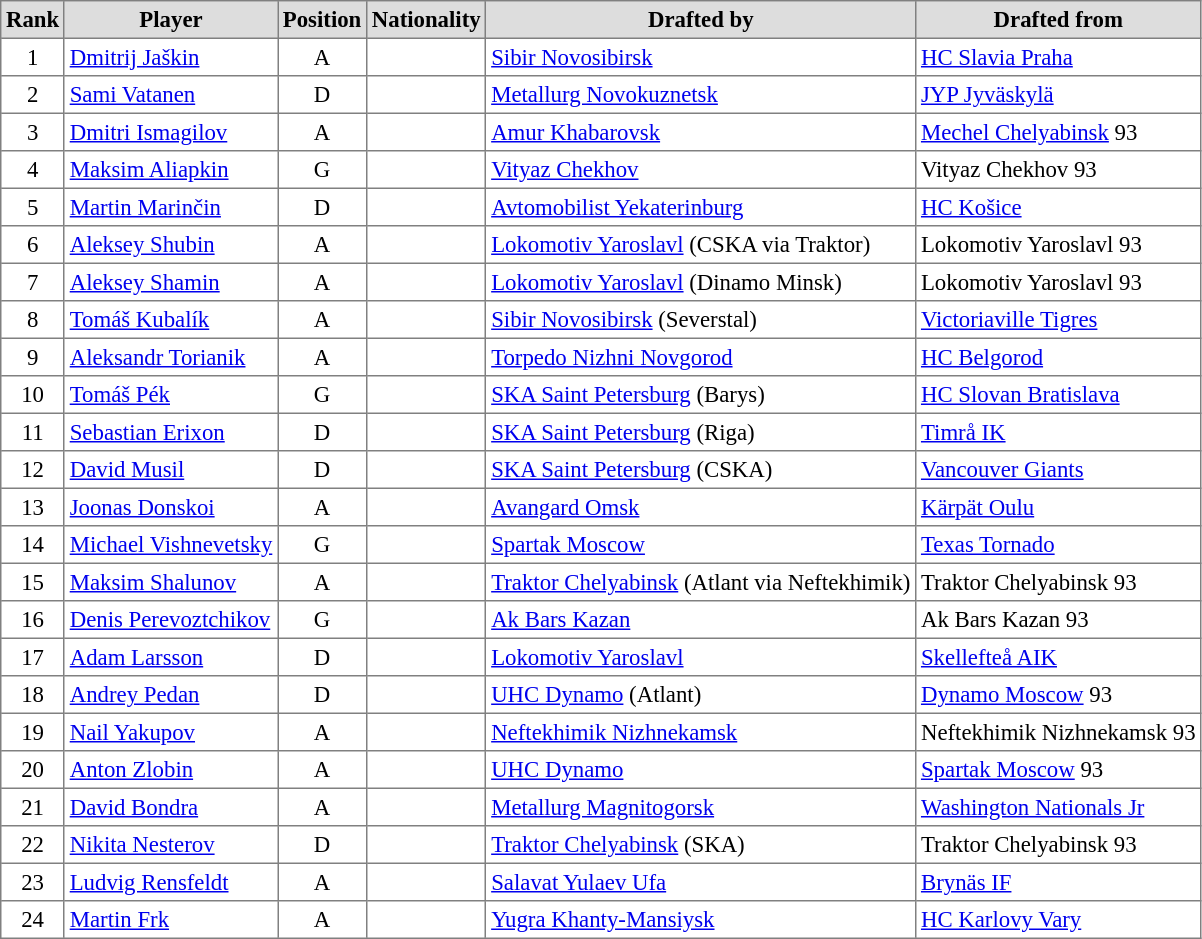<table cellpadding="3" cellspacing="0" border="1" style="font-size: 95%; text-align: left; border: gray solid 1px; border-collapse: collapse;">
<tr bgcolor="#dddddd" align="center">
<th>Rank</th>
<th>Player</th>
<th>Position</th>
<th>Nationality</th>
<th>Drafted by</th>
<th>Drafted from</th>
</tr>
<tr>
<td align="center">1</td>
<td><a href='#'>Dmitrij Jaškin</a></td>
<td align="center">A</td>
<td></td>
<td><a href='#'>Sibir Novosibirsk</a></td>
<td><a href='#'>HC Slavia Praha</a></td>
</tr>
<tr>
<td align="center">2</td>
<td><a href='#'>Sami Vatanen</a></td>
<td align="center">D</td>
<td></td>
<td><a href='#'>Metallurg Novokuznetsk</a></td>
<td><a href='#'>JYP Jyväskylä</a></td>
</tr>
<tr>
<td align="center">3</td>
<td><a href='#'>Dmitri Ismagilov</a></td>
<td align="center">A</td>
<td></td>
<td><a href='#'>Amur Khabarovsk</a></td>
<td><a href='#'>Mechel Chelyabinsk</a> 93</td>
</tr>
<tr>
<td align="center">4</td>
<td><a href='#'>Maksim Aliapkin</a></td>
<td align="center">G</td>
<td></td>
<td><a href='#'>Vityaz Chekhov</a></td>
<td>Vityaz Chekhov 93</td>
</tr>
<tr>
<td align="center">5</td>
<td><a href='#'>Martin Marinčin</a></td>
<td align="center">D</td>
<td></td>
<td><a href='#'>Avtomobilist Yekaterinburg</a></td>
<td><a href='#'>HC Košice</a></td>
</tr>
<tr>
<td align="center">6</td>
<td><a href='#'>Aleksey Shubin</a></td>
<td align="center">A</td>
<td></td>
<td><a href='#'>Lokomotiv Yaroslavl</a> (CSKA via Traktor)</td>
<td>Lokomotiv Yaroslavl 93</td>
</tr>
<tr>
<td align="center">7</td>
<td><a href='#'>Aleksey Shamin</a></td>
<td align="center">A</td>
<td></td>
<td><a href='#'>Lokomotiv Yaroslavl</a> (Dinamo Minsk)</td>
<td>Lokomotiv Yaroslavl 93</td>
</tr>
<tr>
<td align="center">8</td>
<td><a href='#'>Tomáš Kubalík</a></td>
<td align="center">A</td>
<td></td>
<td><a href='#'>Sibir Novosibirsk</a> (Severstal)</td>
<td><a href='#'>Victoriaville Tigres</a></td>
</tr>
<tr>
<td align="center">9</td>
<td><a href='#'>Aleksandr Torianik</a></td>
<td align="center">A</td>
<td></td>
<td><a href='#'>Torpedo Nizhni Novgorod</a></td>
<td><a href='#'>HC Belgorod</a></td>
</tr>
<tr>
<td align="center">10</td>
<td><a href='#'>Tomáš Pék</a></td>
<td align="center">G</td>
<td></td>
<td><a href='#'>SKA Saint Petersburg</a> (Barys)</td>
<td><a href='#'>HC Slovan Bratislava</a></td>
</tr>
<tr>
<td align="center">11</td>
<td><a href='#'>Sebastian Erixon</a></td>
<td align="center">D</td>
<td></td>
<td><a href='#'>SKA Saint Petersburg</a> (Riga)</td>
<td><a href='#'>Timrå IK</a></td>
</tr>
<tr>
<td align="center">12</td>
<td><a href='#'>David Musil</a></td>
<td align="center">D</td>
<td></td>
<td><a href='#'>SKA Saint Petersburg</a> (CSKA)</td>
<td><a href='#'>Vancouver Giants</a></td>
</tr>
<tr>
<td align="center">13</td>
<td><a href='#'>Joonas Donskoi</a></td>
<td align="center">A</td>
<td></td>
<td><a href='#'>Avangard Omsk</a></td>
<td><a href='#'>Kärpät Oulu</a></td>
</tr>
<tr>
<td align="center">14</td>
<td><a href='#'>Michael Vishnevetsky</a></td>
<td align="center">G</td>
<td></td>
<td><a href='#'>Spartak Moscow</a></td>
<td><a href='#'>Texas Tornado</a></td>
</tr>
<tr>
<td align="center">15</td>
<td><a href='#'>Maksim Shalunov</a></td>
<td align="center">A</td>
<td></td>
<td><a href='#'>Traktor Chelyabinsk</a> (Atlant via Neftekhimik)</td>
<td>Traktor Chelyabinsk 93</td>
</tr>
<tr>
<td align="center">16</td>
<td><a href='#'>Denis Perevoztchikov</a></td>
<td align="center">G</td>
<td></td>
<td><a href='#'>Ak Bars Kazan</a></td>
<td>Ak Bars Kazan 93</td>
</tr>
<tr>
<td align="center">17</td>
<td><a href='#'>Adam Larsson</a></td>
<td align="center">D</td>
<td></td>
<td><a href='#'>Lokomotiv Yaroslavl</a></td>
<td><a href='#'>Skellefteå AIK</a></td>
</tr>
<tr>
<td align="center">18</td>
<td><a href='#'>Andrey Pedan</a></td>
<td align="center">D</td>
<td></td>
<td><a href='#'>UHC Dynamo</a> (Atlant)</td>
<td><a href='#'>Dynamo Moscow</a> 93</td>
</tr>
<tr>
<td align="center">19</td>
<td><a href='#'>Nail Yakupov</a></td>
<td align="center">A</td>
<td></td>
<td><a href='#'>Neftekhimik Nizhnekamsk</a></td>
<td>Neftekhimik Nizhnekamsk 93</td>
</tr>
<tr>
<td align="center">20</td>
<td><a href='#'>Anton Zlobin</a></td>
<td align="center">A</td>
<td></td>
<td><a href='#'>UHC Dynamo</a></td>
<td><a href='#'>Spartak Moscow</a> 93</td>
</tr>
<tr>
<td align="center">21</td>
<td><a href='#'>David Bondra</a></td>
<td align="center">A</td>
<td></td>
<td><a href='#'>Metallurg Magnitogorsk</a></td>
<td><a href='#'>Washington Nationals Jr</a></td>
</tr>
<tr>
<td align="center">22</td>
<td><a href='#'>Nikita Nesterov</a></td>
<td align="center">D</td>
<td></td>
<td><a href='#'>Traktor Chelyabinsk</a> (SKA)</td>
<td>Traktor Chelyabinsk 93</td>
</tr>
<tr>
<td align="center">23</td>
<td><a href='#'>Ludvig Rensfeldt</a></td>
<td align="center">A</td>
<td></td>
<td><a href='#'>Salavat Yulaev Ufa</a></td>
<td><a href='#'>Brynäs IF</a></td>
</tr>
<tr>
<td align="center">24</td>
<td><a href='#'>Martin Frk</a></td>
<td align="center">A</td>
<td></td>
<td><a href='#'>Yugra Khanty-Mansiysk</a></td>
<td><a href='#'>HC Karlovy Vary</a></td>
</tr>
</table>
